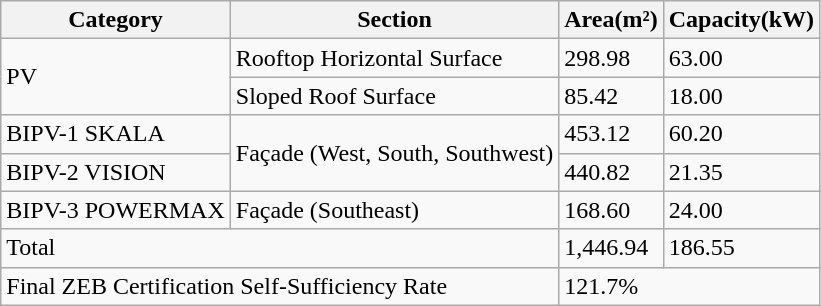<table class="wikitable">
<tr>
<th>Category</th>
<th>Section</th>
<th>Area(m²)</th>
<th>Capacity(kW)</th>
</tr>
<tr>
<td rowspan="2">PV</td>
<td>Rooftop Horizontal Surface</td>
<td>298.98</td>
<td>63.00</td>
</tr>
<tr>
<td>Sloped Roof Surface</td>
<td>85.42</td>
<td>18.00</td>
</tr>
<tr>
<td>BIPV-1 SKALA</td>
<td rowspan="2">Façade (West, South, Southwest)</td>
<td>453.12</td>
<td>60.20</td>
</tr>
<tr>
<td>BIPV-2 VISION</td>
<td>440.82</td>
<td>21.35</td>
</tr>
<tr>
<td>BIPV-3 POWERMAX</td>
<td>Façade (Southeast)</td>
<td>168.60</td>
<td>24.00</td>
</tr>
<tr>
<td colspan="2">Total</td>
<td>1,446.94</td>
<td>186.55</td>
</tr>
<tr>
<td colspan="2">Final ZEB Certification Self-Sufficiency Rate</td>
<td colspan="2">121.7%</td>
</tr>
</table>
